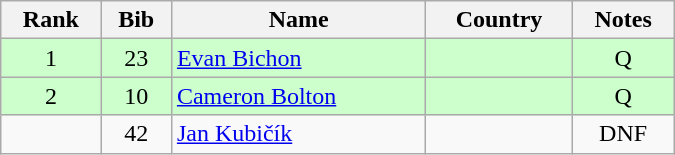<table class="wikitable" style="text-align:center; width:450px">
<tr>
<th>Rank</th>
<th>Bib</th>
<th>Name</th>
<th>Country</th>
<th>Notes</th>
</tr>
<tr bgcolor=ccffcc>
<td>1</td>
<td>23</td>
<td align=left><a href='#'>Evan Bichon</a></td>
<td align=left></td>
<td>Q</td>
</tr>
<tr bgcolor=ccffcc>
<td>2</td>
<td>10</td>
<td align=left><a href='#'>Cameron Bolton</a></td>
<td align=left></td>
<td>Q</td>
</tr>
<tr>
<td></td>
<td>42</td>
<td align=left><a href='#'>Jan Kubičík</a></td>
<td align=left></td>
<td>DNF</td>
</tr>
</table>
